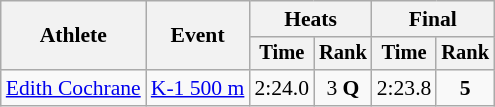<table class="wikitable" style="font-size:90%">
<tr>
<th rowspan=2>Athlete</th>
<th rowspan=2>Event</th>
<th colspan=2>Heats</th>
<th colspan=2>Final</th>
</tr>
<tr style="font-size:95%">
<th>Time</th>
<th>Rank</th>
<th>Time</th>
<th>Rank</th>
</tr>
<tr align=center>
<td align=left><a href='#'>Edith Cochrane</a></td>
<td align=left><a href='#'>K-1 500 m</a></td>
<td>2:24.0</td>
<td>3 <strong>Q</strong></td>
<td>2:23.8</td>
<td><strong>5</strong></td>
</tr>
</table>
